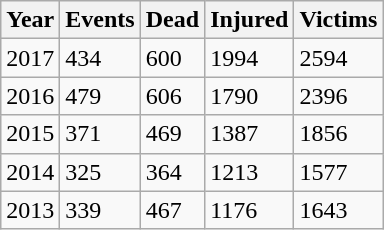<table class="wikitable">
<tr>
<th>Year</th>
<th>Events</th>
<th>Dead</th>
<th>Injured</th>
<th>Victims</th>
</tr>
<tr>
<td>2017</td>
<td>434</td>
<td>600</td>
<td>1994</td>
<td>2594</td>
</tr>
<tr>
<td>2016</td>
<td>479</td>
<td>606</td>
<td>1790</td>
<td>2396</td>
</tr>
<tr>
<td>2015</td>
<td>371</td>
<td>469</td>
<td>1387</td>
<td>1856</td>
</tr>
<tr>
<td>2014</td>
<td>325</td>
<td>364</td>
<td>1213</td>
<td>1577</td>
</tr>
<tr>
<td>2013</td>
<td>339</td>
<td>467</td>
<td>1176</td>
<td>1643</td>
</tr>
</table>
